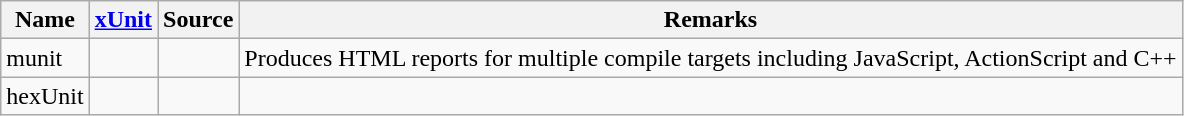<table class="wikitable sortable">
<tr>
<th>Name</th>
<th><a href='#'>xUnit</a></th>
<th>Source</th>
<th>Remarks</th>
</tr>
<tr>
<td>munit</td>
<td></td>
<td></td>
<td>Produces HTML reports for multiple compile targets including JavaScript, ActionScript and C++</td>
</tr>
<tr>
<td>hexUnit</td>
<td></td>
<td></td>
<td></td>
</tr>
</table>
